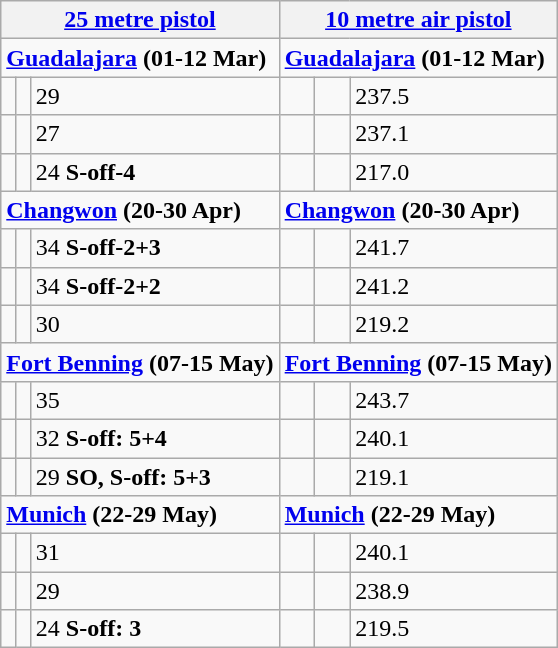<table class="wikitable">
<tr>
<th colspan="3"><a href='#'>25 metre pistol</a></th>
<th colspan="3"><a href='#'>10 metre air pistol</a></th>
</tr>
<tr>
<td colspan="3"><strong><a href='#'>Guadalajara</a>  (01-12 Mar)</strong></td>
<td colspan="3"><strong><a href='#'>Guadalajara</a>  (01-12 Mar)</strong></td>
</tr>
<tr>
<td></td>
<td></td>
<td>29</td>
<td></td>
<td></td>
<td>237.5</td>
</tr>
<tr>
<td></td>
<td></td>
<td>27</td>
<td></td>
<td></td>
<td>237.1</td>
</tr>
<tr>
<td></td>
<td></td>
<td>24 <strong>S-off-4</strong></td>
<td></td>
<td></td>
<td>217.0</td>
</tr>
<tr>
<td colspan="3"><strong><a href='#'>Changwon</a></strong> <strong> (20-30 Apr)</strong></td>
<td colspan="3"><strong><a href='#'>Changwon</a></strong> <strong> (20-30 Apr)</strong></td>
</tr>
<tr>
<td></td>
<td></td>
<td>34 <strong>S-off-2+3</strong></td>
<td></td>
<td></td>
<td>241.7</td>
</tr>
<tr>
<td></td>
<td></td>
<td>34 <strong>S-off-2+2</strong></td>
<td></td>
<td></td>
<td>241.2</td>
</tr>
<tr>
<td></td>
<td></td>
<td>30</td>
<td></td>
<td></td>
<td>219.2</td>
</tr>
<tr>
<td colspan="3"><strong><a href='#'>Fort Benning</a>   (07-15 May)</strong></td>
<td colspan="3"><strong><a href='#'>Fort Benning</a>   (07-15 May)</strong></td>
</tr>
<tr>
<td></td>
<td></td>
<td>35</td>
<td></td>
<td></td>
<td>243.7</td>
</tr>
<tr>
<td></td>
<td></td>
<td>32 <strong>S-off: 5+4</strong></td>
<td></td>
<td></td>
<td>240.1</td>
</tr>
<tr>
<td></td>
<td></td>
<td>29 <strong>SO, S-off: 5+3</strong></td>
<td></td>
<td></td>
<td>219.1</td>
</tr>
<tr>
<td colspan="3"><strong><a href='#'>Munich</a>   (22-29 May)</strong></td>
<td colspan="3"><strong><a href='#'>Munich</a>   (22-29 May)</strong></td>
</tr>
<tr>
<td></td>
<td></td>
<td>31</td>
<td></td>
<td></td>
<td>240.1</td>
</tr>
<tr>
<td></td>
<td></td>
<td>29</td>
<td></td>
<td></td>
<td>238.9</td>
</tr>
<tr>
<td></td>
<td></td>
<td>24 <strong>S-off: 3</strong></td>
<td></td>
<td></td>
<td>219.5</td>
</tr>
</table>
